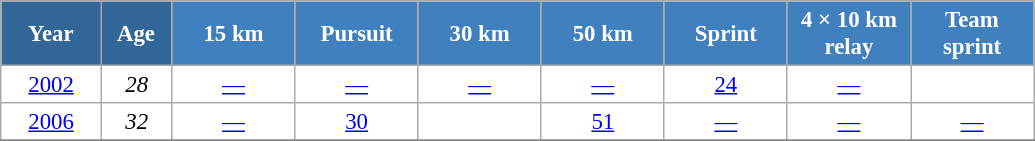<table class="wikitable" style="font-size:95%; text-align:center; border:grey solid 1px; border-collapse:collapse; background:#ffffff;">
<tr>
<th style="background-color:#369; color:white; width:60px;"> Year </th>
<th style="background-color:#369; color:white; width:40px;"> Age </th>
<th style="background-color:#4180be; color:white; width:75px;"> 15 km </th>
<th style="background-color:#4180be; color:white; width:75px;"> Pursuit </th>
<th style="background-color:#4180be; color:white; width:75px;"> 30 km </th>
<th style="background-color:#4180be; color:white; width:75px;"> 50 km </th>
<th style="background-color:#4180be; color:white; width:75px;"> Sprint </th>
<th style="background-color:#4180be; color:white; width:75px;"> 4 × 10 km <br> relay </th>
<th style="background-color:#4180be; color:white; width:75px;"> Team <br> sprint </th>
</tr>
<tr>
<td><a href='#'>2002</a></td>
<td><em>28</em></td>
<td><a href='#'>—</a></td>
<td><a href='#'>—</a></td>
<td><a href='#'>—</a></td>
<td><a href='#'>—</a></td>
<td><a href='#'>24</a></td>
<td><a href='#'>—</a></td>
<td></td>
</tr>
<tr>
<td><a href='#'>2006</a></td>
<td><em>32</em></td>
<td><a href='#'>—</a></td>
<td><a href='#'>30</a></td>
<td></td>
<td><a href='#'>51</a></td>
<td><a href='#'>—</a></td>
<td><a href='#'>—</a></td>
<td><a href='#'>—</a></td>
</tr>
<tr>
</tr>
</table>
